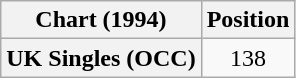<table class="wikitable plainrowheaders" style="text-align:center">
<tr>
<th>Chart (1994)</th>
<th>Position</th>
</tr>
<tr>
<th scope="row">UK Singles (OCC)</th>
<td>138</td>
</tr>
</table>
